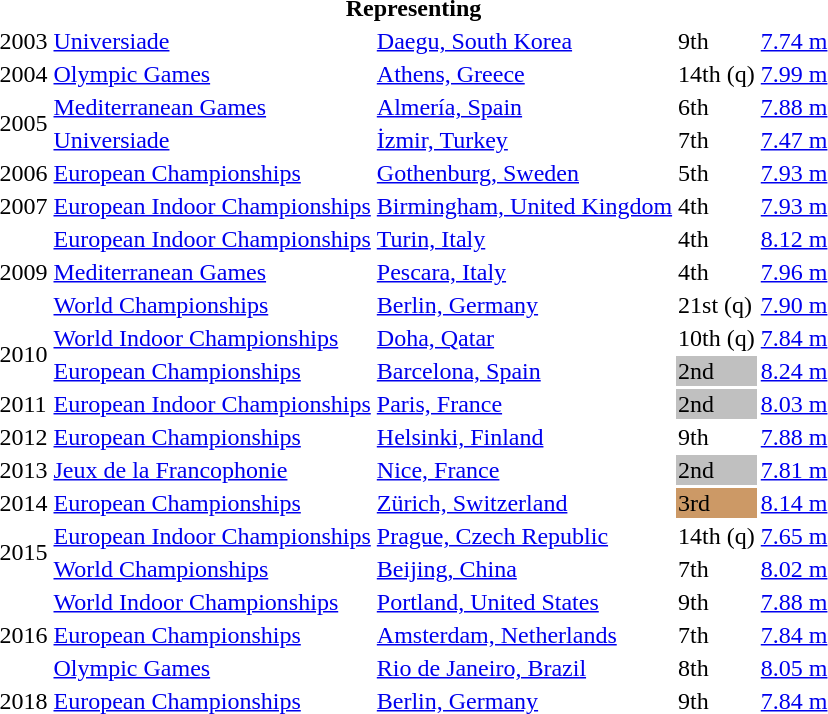<table>
<tr>
<th colspan="5">Representing </th>
</tr>
<tr>
<td>2003</td>
<td><a href='#'>Universiade</a></td>
<td><a href='#'>Daegu, South Korea</a></td>
<td>9th</td>
<td><a href='#'>7.74 m</a></td>
</tr>
<tr>
<td>2004</td>
<td><a href='#'>Olympic Games</a></td>
<td><a href='#'>Athens, Greece</a></td>
<td>14th (q)</td>
<td><a href='#'>7.99 m</a></td>
</tr>
<tr>
<td rowspan=2>2005</td>
<td><a href='#'>Mediterranean Games</a></td>
<td><a href='#'>Almería, Spain</a></td>
<td>6th</td>
<td><a href='#'>7.88 m</a></td>
</tr>
<tr>
<td><a href='#'>Universiade</a></td>
<td><a href='#'>İzmir, Turkey</a></td>
<td>7th</td>
<td><a href='#'>7.47 m</a></td>
</tr>
<tr>
<td>2006</td>
<td><a href='#'>European Championships</a></td>
<td><a href='#'>Gothenburg, Sweden</a></td>
<td>5th</td>
<td><a href='#'>7.93 m</a></td>
</tr>
<tr>
<td>2007</td>
<td><a href='#'>European Indoor Championships</a></td>
<td><a href='#'>Birmingham, United Kingdom</a></td>
<td>4th</td>
<td><a href='#'>7.93 m</a></td>
</tr>
<tr>
<td rowspan=3>2009</td>
<td><a href='#'>European Indoor Championships</a></td>
<td><a href='#'>Turin, Italy</a></td>
<td>4th</td>
<td><a href='#'>8.12 m</a></td>
</tr>
<tr>
<td><a href='#'>Mediterranean Games</a></td>
<td><a href='#'>Pescara, Italy</a></td>
<td>4th</td>
<td><a href='#'>7.96 m</a></td>
</tr>
<tr>
<td><a href='#'>World Championships</a></td>
<td><a href='#'>Berlin, Germany</a></td>
<td>21st (q)</td>
<td><a href='#'>7.90 m</a></td>
</tr>
<tr>
<td rowspan=2>2010</td>
<td><a href='#'>World Indoor Championships</a></td>
<td><a href='#'>Doha, Qatar</a></td>
<td>10th (q)</td>
<td><a href='#'>7.84 m</a></td>
</tr>
<tr>
<td><a href='#'>European Championships</a></td>
<td><a href='#'>Barcelona, Spain</a></td>
<td bgcolor=silver>2nd</td>
<td><a href='#'>8.24 m</a></td>
</tr>
<tr>
<td>2011</td>
<td><a href='#'>European Indoor Championships</a></td>
<td><a href='#'>Paris, France</a></td>
<td bgcolor="silver">2nd</td>
<td><a href='#'>8.03 m</a></td>
</tr>
<tr>
<td>2012</td>
<td><a href='#'>European Championships</a></td>
<td><a href='#'>Helsinki, Finland</a></td>
<td>9th</td>
<td><a href='#'>7.88 m</a></td>
</tr>
<tr>
<td>2013</td>
<td><a href='#'>Jeux de la Francophonie</a></td>
<td><a href='#'>Nice, France</a></td>
<td bgcolor=silver>2nd</td>
<td><a href='#'>7.81 m</a></td>
</tr>
<tr>
<td>2014</td>
<td><a href='#'>European Championships</a></td>
<td><a href='#'>Zürich, Switzerland</a></td>
<td bgcolor=cc9966>3rd</td>
<td><a href='#'>8.14 m</a></td>
</tr>
<tr>
<td rowspan=2>2015</td>
<td><a href='#'>European Indoor Championships</a></td>
<td><a href='#'>Prague, Czech Republic</a></td>
<td>14th (q)</td>
<td><a href='#'>7.65 m</a></td>
</tr>
<tr>
<td><a href='#'>World Championships</a></td>
<td><a href='#'>Beijing, China</a></td>
<td>7th</td>
<td><a href='#'>8.02 m</a></td>
</tr>
<tr>
<td rowspan=3>2016</td>
<td><a href='#'>World Indoor Championships</a></td>
<td><a href='#'>Portland, United States</a></td>
<td>9th</td>
<td><a href='#'>7.88 m</a></td>
</tr>
<tr>
<td><a href='#'>European Championships</a></td>
<td><a href='#'>Amsterdam, Netherlands</a></td>
<td>7th</td>
<td><a href='#'>7.84 m</a></td>
</tr>
<tr>
<td><a href='#'>Olympic Games</a></td>
<td><a href='#'>Rio de Janeiro, Brazil</a></td>
<td>8th</td>
<td><a href='#'>8.05 m</a></td>
</tr>
<tr>
<td>2018</td>
<td><a href='#'>European Championships</a></td>
<td><a href='#'>Berlin, Germany</a></td>
<td>9th</td>
<td><a href='#'>7.84 m</a></td>
</tr>
</table>
